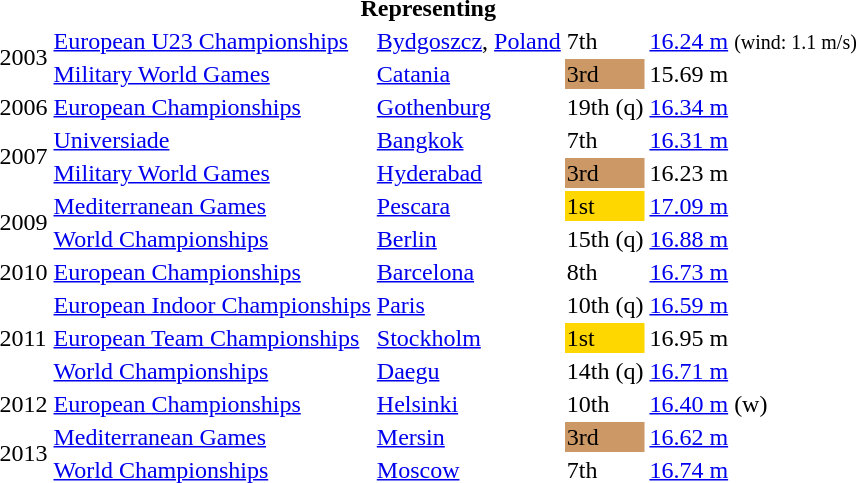<table>
<tr>
<th colspan="6">Representing </th>
</tr>
<tr>
<td rowspan=2>2003</td>
<td><a href='#'>European U23 Championships</a></td>
<td><a href='#'>Bydgoszcz</a>, <a href='#'>Poland</a></td>
<td>7th</td>
<td><a href='#'>16.24 m</a> <small>(wind: 1.1 m/s)</small> </td>
</tr>
<tr>
<td align=left><a href='#'>Military World Games</a></td>
<td align=left> <a href='#'>Catania</a></td>
<td bgcolor=cc9966>3rd</td>
<td>15.69 m</td>
</tr>
<tr>
<td>2006</td>
<td align=left><a href='#'>European Championships</a></td>
<td align=left> <a href='#'>Gothenburg</a></td>
<td>19th (q)</td>
<td><a href='#'>16.34 m</a></td>
</tr>
<tr>
<td rowspan=2>2007</td>
<td align=left><a href='#'>Universiade</a></td>
<td align=left> <a href='#'>Bangkok</a></td>
<td>7th</td>
<td><a href='#'>16.31 m</a></td>
</tr>
<tr>
<td align=left><a href='#'>Military World Games</a></td>
<td align=left> <a href='#'>Hyderabad</a></td>
<td bgcolor=cc9966>3rd</td>
<td>16.23 m</td>
</tr>
<tr>
<td rowspan=2>2009</td>
<td align=left><a href='#'>Mediterranean Games</a></td>
<td align=left> <a href='#'>Pescara</a></td>
<td bgcolor=gold>1st</td>
<td><a href='#'>17.09 m</a></td>
</tr>
<tr>
<td align=left><a href='#'>World Championships</a></td>
<td align=left> <a href='#'>Berlin</a></td>
<td>15th (q)</td>
<td><a href='#'>16.88 m</a></td>
</tr>
<tr>
<td>2010</td>
<td align=left><a href='#'>European Championships</a></td>
<td align=left> <a href='#'>Barcelona</a></td>
<td>8th</td>
<td><a href='#'>16.73 m</a></td>
</tr>
<tr>
<td rowspan=3>2011</td>
<td align=left><a href='#'>European Indoor Championships</a></td>
<td align=left> <a href='#'>Paris</a></td>
<td>10th (q)</td>
<td><a href='#'>16.59 m</a></td>
</tr>
<tr>
<td align=left><a href='#'>European Team Championships</a></td>
<td align=left> <a href='#'>Stockholm</a></td>
<td bgcolor=gold>1st</td>
<td>16.95 m</td>
</tr>
<tr>
<td align=left><a href='#'>World Championships</a></td>
<td align=left> <a href='#'>Daegu</a></td>
<td>14th (q)</td>
<td><a href='#'>16.71 m</a></td>
</tr>
<tr>
<td>2012</td>
<td align=left><a href='#'>European Championships</a></td>
<td align=left> <a href='#'>Helsinki</a></td>
<td>10th</td>
<td><a href='#'>16.40 m</a> (w)</td>
</tr>
<tr>
<td rowspan=2>2013</td>
<td align=left><a href='#'>Mediterranean Games</a></td>
<td align=left> <a href='#'>Mersin</a></td>
<td bgcolor=cc9966>3rd</td>
<td><a href='#'>16.62 m</a></td>
</tr>
<tr>
<td align=left><a href='#'>World Championships</a></td>
<td align=left> <a href='#'>Moscow</a></td>
<td>7th</td>
<td><a href='#'>16.74 m</a></td>
</tr>
</table>
